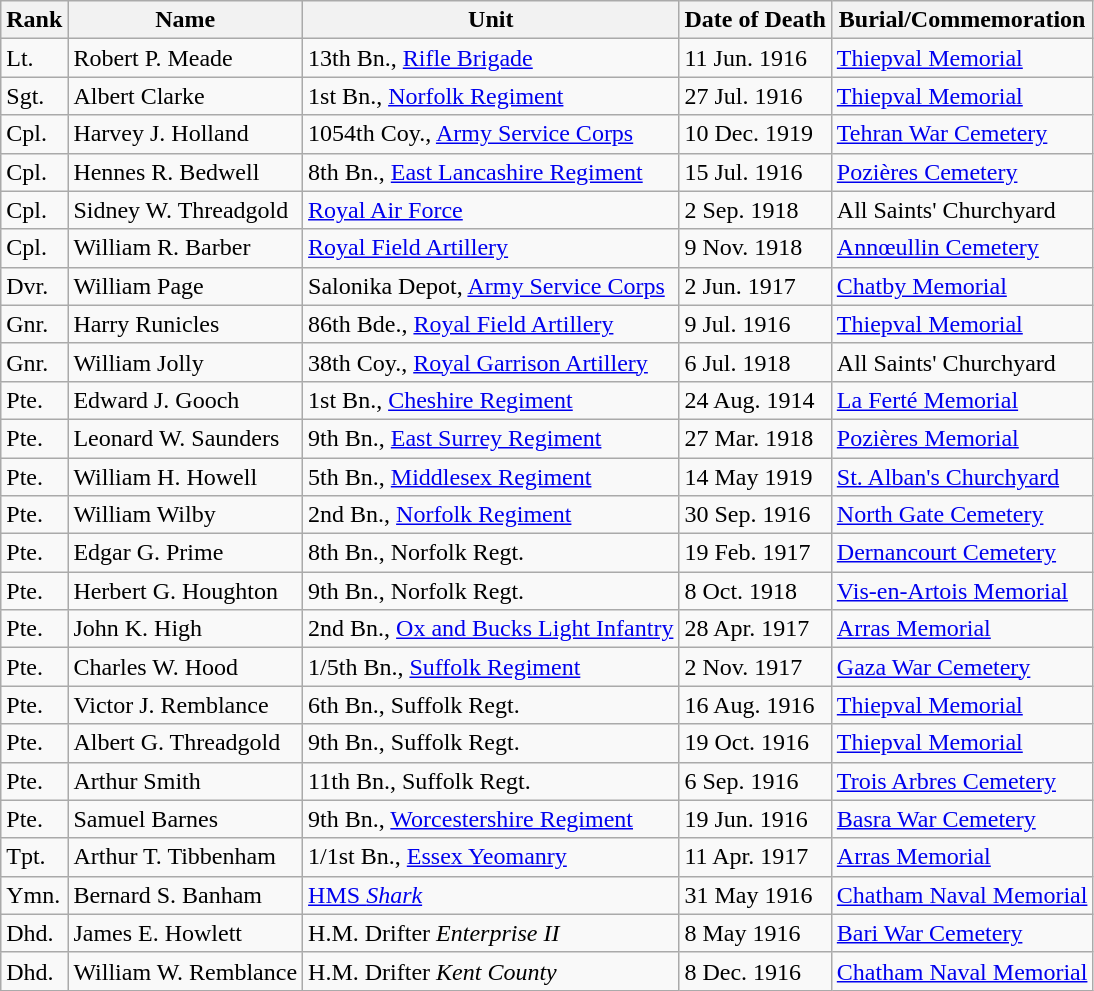<table class="wikitable">
<tr>
<th>Rank</th>
<th>Name</th>
<th>Unit</th>
<th>Date of Death</th>
<th>Burial/Commemoration</th>
</tr>
<tr>
<td>Lt.</td>
<td>Robert P. Meade</td>
<td>13th Bn., <a href='#'>Rifle Brigade</a></td>
<td>11 Jun. 1916</td>
<td><a href='#'>Thiepval Memorial</a></td>
</tr>
<tr>
<td>Sgt.</td>
<td>Albert Clarke</td>
<td>1st Bn., <a href='#'>Norfolk Regiment</a></td>
<td>27 Jul. 1916</td>
<td><a href='#'>Thiepval Memorial</a></td>
</tr>
<tr>
<td>Cpl.</td>
<td>Harvey J. Holland</td>
<td>1054th Coy., <a href='#'>Army Service Corps</a></td>
<td>10 Dec. 1919</td>
<td><a href='#'>Tehran War Cemetery</a></td>
</tr>
<tr>
<td>Cpl.</td>
<td>Hennes R. Bedwell</td>
<td>8th Bn., <a href='#'>East Lancashire Regiment</a></td>
<td>15 Jul. 1916</td>
<td><a href='#'>Pozières Cemetery</a></td>
</tr>
<tr>
<td>Cpl.</td>
<td>Sidney W. Threadgold</td>
<td><a href='#'>Royal Air Force</a></td>
<td>2 Sep. 1918</td>
<td>All Saints' Churchyard</td>
</tr>
<tr>
<td>Cpl.</td>
<td>William R. Barber</td>
<td><a href='#'>Royal Field Artillery</a></td>
<td>9 Nov. 1918</td>
<td><a href='#'>Annœullin Cemetery</a></td>
</tr>
<tr>
<td>Dvr.</td>
<td>William Page</td>
<td>Salonika Depot, <a href='#'>Army Service Corps</a></td>
<td>2 Jun. 1917</td>
<td><a href='#'>Chatby Memorial</a></td>
</tr>
<tr>
<td>Gnr.</td>
<td>Harry Runicles</td>
<td>86th Bde., <a href='#'>Royal Field Artillery</a></td>
<td>9 Jul. 1916</td>
<td><a href='#'>Thiepval Memorial</a></td>
</tr>
<tr>
<td>Gnr.</td>
<td>William Jolly</td>
<td>38th Coy., <a href='#'>Royal Garrison Artillery</a></td>
<td>6 Jul. 1918</td>
<td>All Saints' Churchyard</td>
</tr>
<tr>
<td>Pte.</td>
<td>Edward J. Gooch</td>
<td>1st Bn., <a href='#'>Cheshire Regiment</a></td>
<td>24 Aug. 1914</td>
<td><a href='#'>La Ferté Memorial</a></td>
</tr>
<tr>
<td>Pte.</td>
<td>Leonard W. Saunders</td>
<td>9th Bn., <a href='#'>East Surrey Regiment</a></td>
<td>27 Mar. 1918</td>
<td><a href='#'>Pozières Memorial</a></td>
</tr>
<tr>
<td>Pte.</td>
<td>William H. Howell</td>
<td>5th Bn., <a href='#'>Middlesex Regiment</a></td>
<td>14 May 1919</td>
<td><a href='#'>St. Alban's Churchyard</a></td>
</tr>
<tr>
<td>Pte.</td>
<td>William Wilby</td>
<td>2nd Bn., <a href='#'>Norfolk Regiment</a></td>
<td>30 Sep. 1916</td>
<td><a href='#'>North Gate Cemetery</a></td>
</tr>
<tr>
<td>Pte.</td>
<td>Edgar G. Prime</td>
<td>8th Bn., Norfolk Regt.</td>
<td>19 Feb. 1917</td>
<td><a href='#'>Dernancourt Cemetery</a></td>
</tr>
<tr>
<td>Pte.</td>
<td>Herbert G. Houghton</td>
<td>9th Bn., Norfolk Regt.</td>
<td>8 Oct. 1918</td>
<td><a href='#'>Vis-en-Artois Memorial</a></td>
</tr>
<tr>
<td>Pte.</td>
<td>John K. High</td>
<td>2nd Bn., <a href='#'>Ox and Bucks Light Infantry</a></td>
<td>28 Apr. 1917</td>
<td><a href='#'>Arras Memorial</a></td>
</tr>
<tr>
<td>Pte.</td>
<td>Charles W. Hood</td>
<td>1/5th Bn., <a href='#'>Suffolk Regiment</a></td>
<td>2 Nov. 1917</td>
<td><a href='#'>Gaza War Cemetery</a></td>
</tr>
<tr>
<td>Pte.</td>
<td>Victor J. Remblance</td>
<td>6th Bn., Suffolk Regt.</td>
<td>16 Aug. 1916</td>
<td><a href='#'>Thiepval Memorial</a></td>
</tr>
<tr>
<td>Pte.</td>
<td>Albert G. Threadgold</td>
<td>9th Bn., Suffolk Regt.</td>
<td>19 Oct. 1916</td>
<td><a href='#'>Thiepval Memorial</a></td>
</tr>
<tr>
<td>Pte.</td>
<td>Arthur Smith</td>
<td>11th Bn., Suffolk Regt.</td>
<td>6 Sep. 1916</td>
<td><a href='#'>Trois Arbres Cemetery</a></td>
</tr>
<tr>
<td>Pte.</td>
<td>Samuel Barnes</td>
<td>9th Bn., <a href='#'>Worcestershire Regiment</a></td>
<td>19 Jun. 1916</td>
<td><a href='#'>Basra War Cemetery</a></td>
</tr>
<tr>
<td>Tpt.</td>
<td>Arthur T. Tibbenham</td>
<td>1/1st Bn., <a href='#'>Essex Yeomanry</a></td>
<td>11 Apr. 1917</td>
<td><a href='#'>Arras Memorial</a></td>
</tr>
<tr>
<td>Ymn.</td>
<td>Bernard S. Banham</td>
<td><a href='#'>HMS <em>Shark</em></a></td>
<td>31 May 1916</td>
<td><a href='#'>Chatham Naval Memorial</a></td>
</tr>
<tr>
<td>Dhd.</td>
<td>James E. Howlett</td>
<td>H.M. Drifter <em>Enterprise II</em></td>
<td>8 May 1916</td>
<td><a href='#'>Bari War Cemetery</a></td>
</tr>
<tr>
<td>Dhd.</td>
<td>William W. Remblance</td>
<td>H.M. Drifter <em>Kent County</em></td>
<td>8 Dec. 1916</td>
<td><a href='#'>Chatham Naval Memorial</a></td>
</tr>
</table>
